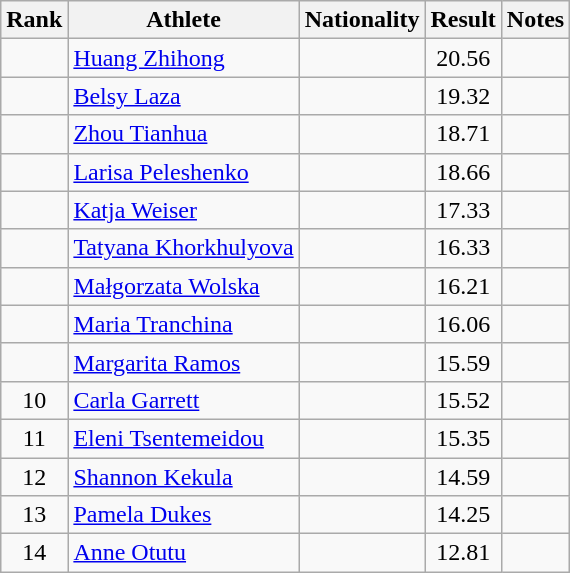<table class="wikitable sortable" style="text-align:center">
<tr>
<th>Rank</th>
<th>Athlete</th>
<th>Nationality</th>
<th>Result</th>
<th>Notes</th>
</tr>
<tr>
<td></td>
<td align=left><a href='#'>Huang Zhihong</a></td>
<td align=left></td>
<td>20.56</td>
<td></td>
</tr>
<tr>
<td></td>
<td align=left><a href='#'>Belsy Laza</a></td>
<td align=left></td>
<td>19.32</td>
<td></td>
</tr>
<tr>
<td></td>
<td align=left><a href='#'>Zhou Tianhua</a></td>
<td align=left></td>
<td>18.71</td>
<td></td>
</tr>
<tr>
<td></td>
<td align=left><a href='#'>Larisa Peleshenko</a></td>
<td align=left></td>
<td>18.66</td>
<td></td>
</tr>
<tr>
<td></td>
<td align=left><a href='#'>Katja Weiser</a></td>
<td align=left></td>
<td>17.33</td>
<td></td>
</tr>
<tr>
<td></td>
<td align=left><a href='#'>Tatyana Khorkhulyova</a></td>
<td align=left></td>
<td>16.33</td>
<td></td>
</tr>
<tr>
<td></td>
<td align=left><a href='#'>Małgorzata Wolska</a></td>
<td align=left></td>
<td>16.21</td>
<td></td>
</tr>
<tr>
<td></td>
<td align=left><a href='#'>Maria Tranchina</a></td>
<td align=left></td>
<td>16.06</td>
<td></td>
</tr>
<tr>
<td></td>
<td align=left><a href='#'>Margarita Ramos</a></td>
<td align=left></td>
<td>15.59</td>
<td></td>
</tr>
<tr>
<td>10</td>
<td align=left><a href='#'>Carla Garrett</a></td>
<td align=left></td>
<td>15.52</td>
<td></td>
</tr>
<tr>
<td>11</td>
<td align=left><a href='#'>Eleni Tsentemeidou</a></td>
<td align=left></td>
<td>15.35</td>
<td></td>
</tr>
<tr>
<td>12</td>
<td align=left><a href='#'>Shannon Kekula</a></td>
<td align=left></td>
<td>14.59</td>
<td></td>
</tr>
<tr>
<td>13</td>
<td align=left><a href='#'>Pamela Dukes</a></td>
<td align=left></td>
<td>14.25</td>
<td></td>
</tr>
<tr>
<td>14</td>
<td align=left><a href='#'>Anne Otutu</a></td>
<td align=left></td>
<td>12.81</td>
<td></td>
</tr>
</table>
